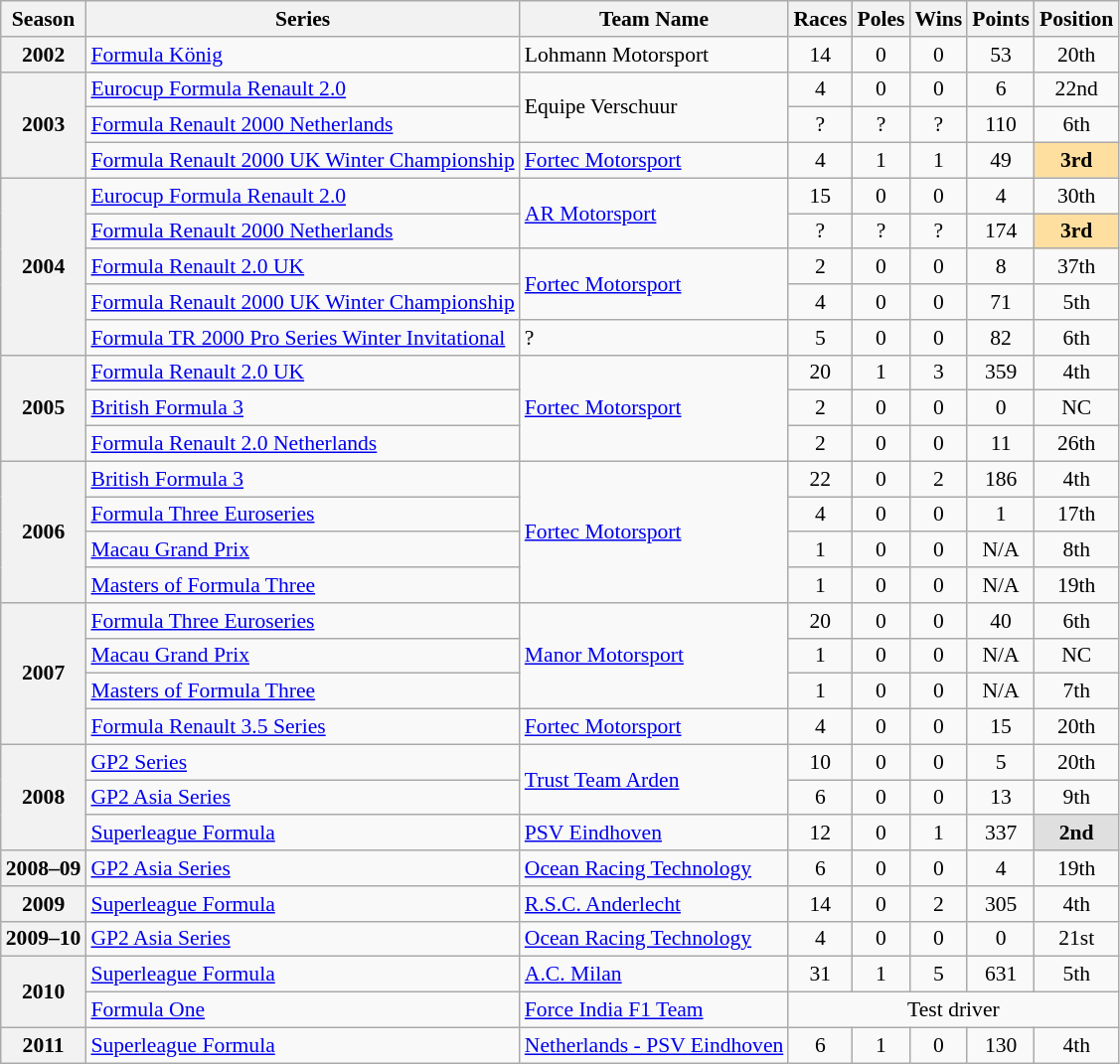<table class="wikitable" style="font-size: 90%; text-align:center">
<tr>
<th>Season</th>
<th>Series</th>
<th>Team Name</th>
<th>Races</th>
<th>Poles</th>
<th>Wins</th>
<th>Points</th>
<th>Position</th>
</tr>
<tr>
<th>2002</th>
<td align=left><a href='#'>Formula König</a></td>
<td align=left>Lohmann Motorsport</td>
<td>14</td>
<td>0</td>
<td>0</td>
<td>53</td>
<td>20th</td>
</tr>
<tr>
<th rowspan=3>2003</th>
<td align=left><a href='#'>Eurocup Formula Renault 2.0</a></td>
<td rowspan=2 align=left>Equipe Verschuur</td>
<td>4</td>
<td>0</td>
<td>0</td>
<td>6</td>
<td>22nd</td>
</tr>
<tr>
<td align=left><a href='#'>Formula Renault 2000 Netherlands</a></td>
<td>?</td>
<td>?</td>
<td>?</td>
<td>110</td>
<td>6th</td>
</tr>
<tr>
<td align=left><a href='#'>Formula Renault 2000 UK Winter Championship</a></td>
<td align=left><a href='#'>Fortec Motorsport</a></td>
<td>4</td>
<td>1</td>
<td>1</td>
<td>49</td>
<td style="background:#FFDF9F;"><strong>3rd</strong></td>
</tr>
<tr>
<th rowspan=5>2004</th>
<td align=left><a href='#'>Eurocup Formula Renault 2.0</a></td>
<td rowspan=2 align=left><a href='#'>AR Motorsport</a></td>
<td>15</td>
<td>0</td>
<td>0</td>
<td>4</td>
<td>30th</td>
</tr>
<tr>
<td align=left><a href='#'>Formula Renault 2000 Netherlands</a></td>
<td>?</td>
<td>?</td>
<td>?</td>
<td>174</td>
<td style="background:#FFDF9F;"><strong>3rd</strong></td>
</tr>
<tr>
<td align=left><a href='#'>Formula Renault 2.0 UK</a></td>
<td rowspan=2 align=left><a href='#'>Fortec Motorsport</a></td>
<td>2</td>
<td>0</td>
<td>0</td>
<td>8</td>
<td>37th</td>
</tr>
<tr>
<td align=left><a href='#'>Formula Renault 2000 UK Winter Championship</a></td>
<td>4</td>
<td>0</td>
<td>0</td>
<td>71</td>
<td>5th</td>
</tr>
<tr>
<td align=left><a href='#'>Formula TR 2000 Pro Series Winter Invitational</a></td>
<td align=left>?</td>
<td>5</td>
<td>0</td>
<td>0</td>
<td>82</td>
<td>6th</td>
</tr>
<tr>
<th rowspan=3>2005</th>
<td align=left><a href='#'>Formula Renault 2.0 UK</a></td>
<td rowspan=3 align=left><a href='#'>Fortec Motorsport</a></td>
<td>20</td>
<td>1</td>
<td>3</td>
<td>359</td>
<td>4th</td>
</tr>
<tr>
<td align=left><a href='#'>British Formula 3</a></td>
<td>2</td>
<td>0</td>
<td>0</td>
<td>0</td>
<td>NC</td>
</tr>
<tr>
<td align=left><a href='#'>Formula Renault 2.0 Netherlands</a></td>
<td>2</td>
<td>0</td>
<td>0</td>
<td>11</td>
<td>26th</td>
</tr>
<tr>
<th rowspan=4>2006</th>
<td align=left><a href='#'>British Formula 3</a></td>
<td rowspan=4 align=left><a href='#'>Fortec Motorsport</a></td>
<td>22</td>
<td>0</td>
<td>2</td>
<td>186</td>
<td>4th</td>
</tr>
<tr>
<td align=left><a href='#'>Formula Three Euroseries</a></td>
<td>4</td>
<td>0</td>
<td>0</td>
<td>1</td>
<td>17th</td>
</tr>
<tr>
<td align=left><a href='#'>Macau Grand Prix</a></td>
<td>1</td>
<td>0</td>
<td>0</td>
<td>N/A</td>
<td>8th</td>
</tr>
<tr>
<td align=left><a href='#'>Masters of Formula Three</a></td>
<td>1</td>
<td>0</td>
<td>0</td>
<td>N/A</td>
<td>19th</td>
</tr>
<tr>
<th rowspan=4>2007</th>
<td align=left><a href='#'>Formula Three Euroseries</a></td>
<td rowspan=3 align=left><a href='#'>Manor Motorsport</a></td>
<td>20</td>
<td>0</td>
<td>0</td>
<td>40</td>
<td>6th</td>
</tr>
<tr>
<td align=left><a href='#'>Macau Grand Prix</a></td>
<td>1</td>
<td>0</td>
<td>0</td>
<td>N/A</td>
<td>NC</td>
</tr>
<tr>
<td align=left><a href='#'>Masters of Formula Three</a></td>
<td>1</td>
<td>0</td>
<td>0</td>
<td>N/A</td>
<td>7th</td>
</tr>
<tr>
<td align=left><a href='#'>Formula Renault 3.5 Series</a></td>
<td align=left><a href='#'>Fortec Motorsport</a></td>
<td>4</td>
<td>0</td>
<td>0</td>
<td>15</td>
<td>20th</td>
</tr>
<tr>
<th rowspan=3>2008</th>
<td align=left><a href='#'>GP2 Series</a></td>
<td rowspan=2 align=left><a href='#'>Trust Team Arden</a></td>
<td>10</td>
<td>0</td>
<td>0</td>
<td>5</td>
<td>20th</td>
</tr>
<tr>
<td align=left><a href='#'>GP2 Asia Series</a></td>
<td>6</td>
<td>0</td>
<td>0</td>
<td>13</td>
<td>9th</td>
</tr>
<tr>
<td align=left><a href='#'>Superleague Formula</a></td>
<td align=left><a href='#'>PSV Eindhoven</a></td>
<td>12</td>
<td>0</td>
<td>1</td>
<td>337</td>
<td style="background:#DFDFDF;"><strong>2nd</strong></td>
</tr>
<tr>
<th>2008–09</th>
<td align=left><a href='#'>GP2 Asia Series</a></td>
<td align=left><a href='#'>Ocean Racing Technology</a></td>
<td>6</td>
<td>0</td>
<td>0</td>
<td>4</td>
<td>19th</td>
</tr>
<tr>
<th>2009</th>
<td align=left><a href='#'>Superleague Formula</a></td>
<td align=left><a href='#'>R.S.C. Anderlecht</a></td>
<td>14</td>
<td>0</td>
<td>2</td>
<td>305</td>
<td>4th</td>
</tr>
<tr>
<th>2009–10</th>
<td align=left><a href='#'>GP2 Asia Series</a></td>
<td align=left><a href='#'>Ocean Racing Technology</a></td>
<td>4</td>
<td>0</td>
<td>0</td>
<td>0</td>
<td>21st</td>
</tr>
<tr>
<th rowspan="2">2010</th>
<td align=left><a href='#'>Superleague Formula</a></td>
<td align=left><a href='#'>A.C. Milan</a></td>
<td>31</td>
<td>1</td>
<td>5</td>
<td>631</td>
<td>5th</td>
</tr>
<tr>
<td align=left><a href='#'>Formula One</a></td>
<td align=left><a href='#'>Force India F1 Team</a></td>
<td colspan="5">Test driver</td>
</tr>
<tr>
<th>2011</th>
<td align=left><a href='#'>Superleague Formula</a></td>
<td align=left><a href='#'>Netherlands - PSV Eindhoven</a></td>
<td>6</td>
<td>1</td>
<td>0</td>
<td>130</td>
<td>4th</td>
</tr>
</table>
